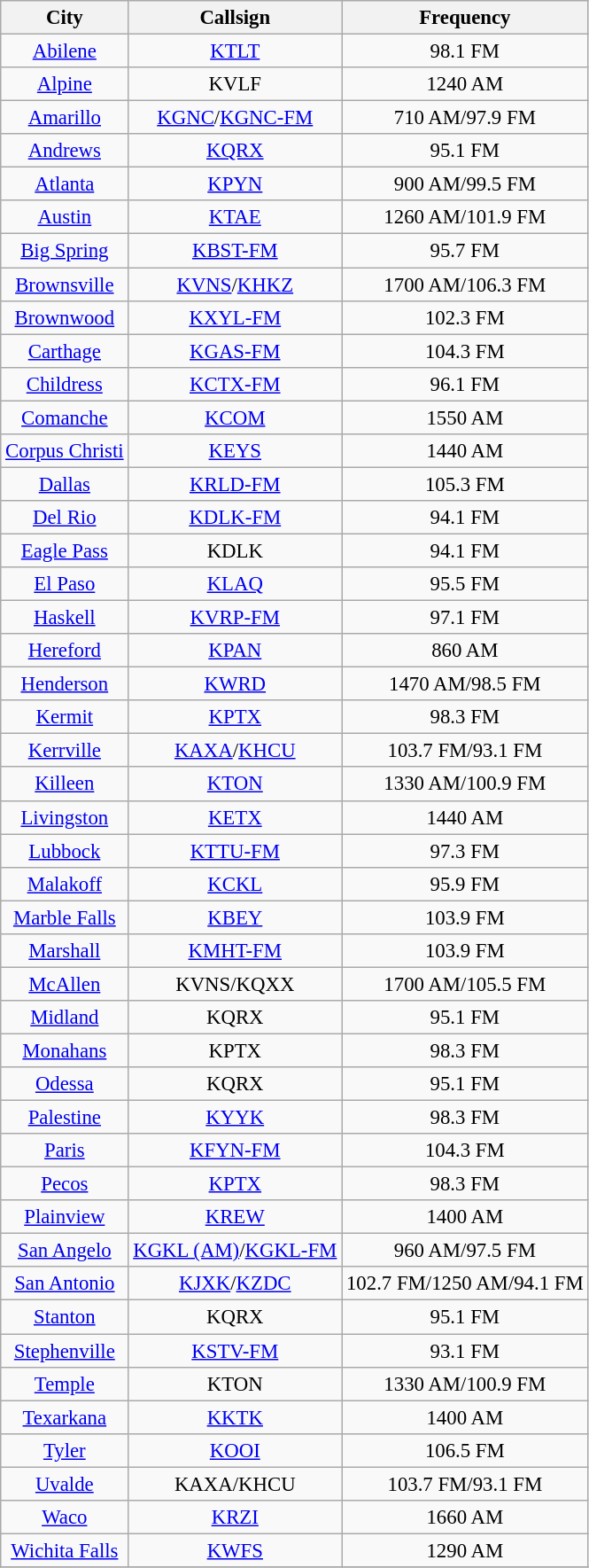<table class="wikitable" style="font-size: 95%; text-align: center;">
<tr>
<th>City</th>
<th>Callsign</th>
<th>Frequency</th>
</tr>
<tr>
<td><a href='#'>Abilene</a></td>
<td><a href='#'>KTLT</a></td>
<td>98.1 FM</td>
</tr>
<tr>
<td><a href='#'>Alpine</a></td>
<td>KVLF</td>
<td>1240 AM</td>
</tr>
<tr>
<td><a href='#'>Amarillo</a></td>
<td><a href='#'>KGNC</a>/<a href='#'>KGNC-FM</a></td>
<td>710 AM/97.9 FM</td>
</tr>
<tr>
<td><a href='#'>Andrews</a></td>
<td><a href='#'>KQRX</a></td>
<td>95.1 FM</td>
</tr>
<tr>
<td><a href='#'>Atlanta</a></td>
<td><a href='#'>KPYN</a></td>
<td>900 AM/99.5 FM</td>
</tr>
<tr>
<td><a href='#'>Austin</a></td>
<td><a href='#'>KTAE</a></td>
<td>1260 AM/101.9 FM</td>
</tr>
<tr>
<td><a href='#'>Big Spring</a></td>
<td><a href='#'>KBST-FM</a></td>
<td>95.7 FM</td>
</tr>
<tr>
<td><a href='#'>Brownsville</a></td>
<td><a href='#'>KVNS</a>/<a href='#'>KHKZ</a></td>
<td>1700 AM/106.3 FM</td>
</tr>
<tr>
<td><a href='#'>Brownwood</a></td>
<td><a href='#'>KXYL-FM</a></td>
<td>102.3 FM</td>
</tr>
<tr>
<td><a href='#'>Carthage</a></td>
<td><a href='#'>KGAS-FM</a></td>
<td>104.3 FM</td>
</tr>
<tr>
<td><a href='#'>Childress</a></td>
<td><a href='#'>KCTX-FM</a></td>
<td>96.1 FM</td>
</tr>
<tr>
<td><a href='#'>Comanche</a></td>
<td><a href='#'>KCOM</a></td>
<td>1550 AM</td>
</tr>
<tr>
<td><a href='#'>Corpus Christi</a></td>
<td><a href='#'>KEYS</a></td>
<td>1440 AM</td>
</tr>
<tr>
<td><a href='#'>Dallas</a></td>
<td><a href='#'>KRLD-FM</a></td>
<td>105.3 FM</td>
</tr>
<tr>
<td><a href='#'>Del Rio</a></td>
<td><a href='#'>KDLK-FM</a></td>
<td>94.1 FM</td>
</tr>
<tr>
<td><a href='#'>Eagle Pass</a></td>
<td>KDLK</td>
<td>94.1 FM</td>
</tr>
<tr>
<td><a href='#'>El Paso</a></td>
<td><a href='#'>KLAQ</a></td>
<td>95.5 FM</td>
</tr>
<tr>
<td><a href='#'>Haskell</a></td>
<td><a href='#'>KVRP-FM</a></td>
<td>97.1 FM</td>
</tr>
<tr>
<td><a href='#'>Hereford</a></td>
<td><a href='#'>KPAN</a></td>
<td>860 AM</td>
</tr>
<tr>
<td><a href='#'>Henderson</a></td>
<td><a href='#'>KWRD</a></td>
<td>1470 AM/98.5 FM</td>
</tr>
<tr>
<td><a href='#'>Kermit</a></td>
<td><a href='#'>KPTX</a></td>
<td>98.3 FM</td>
</tr>
<tr>
<td><a href='#'>Kerrville</a></td>
<td><a href='#'>KAXA</a>/<a href='#'>KHCU</a></td>
<td>103.7 FM/93.1 FM</td>
</tr>
<tr>
<td><a href='#'>Killeen</a></td>
<td><a href='#'>KTON</a></td>
<td>1330 AM/100.9 FM</td>
</tr>
<tr>
<td><a href='#'>Livingston</a></td>
<td><a href='#'>KETX</a></td>
<td>1440 AM</td>
</tr>
<tr>
<td><a href='#'>Lubbock</a></td>
<td><a href='#'>KTTU-FM</a></td>
<td>97.3 FM</td>
</tr>
<tr>
<td><a href='#'>Malakoff</a></td>
<td><a href='#'>KCKL</a></td>
<td>95.9 FM</td>
</tr>
<tr>
<td><a href='#'>Marble Falls</a></td>
<td><a href='#'>KBEY</a></td>
<td>103.9 FM</td>
</tr>
<tr>
<td><a href='#'>Marshall</a></td>
<td><a href='#'>KMHT-FM</a></td>
<td>103.9 FM</td>
</tr>
<tr>
<td><a href='#'>McAllen</a></td>
<td>KVNS/KQXX</td>
<td>1700 AM/105.5 FM</td>
</tr>
<tr>
<td><a href='#'>Midland</a></td>
<td>KQRX</td>
<td>95.1 FM</td>
</tr>
<tr>
<td><a href='#'>Monahans</a></td>
<td>KPTX</td>
<td>98.3 FM</td>
</tr>
<tr>
<td><a href='#'>Odessa</a></td>
<td>KQRX</td>
<td>95.1 FM</td>
</tr>
<tr>
<td><a href='#'>Palestine</a></td>
<td><a href='#'>KYYK</a></td>
<td>98.3 FM</td>
</tr>
<tr>
<td><a href='#'>Paris</a></td>
<td><a href='#'>KFYN-FM</a></td>
<td>104.3 FM</td>
</tr>
<tr>
<td><a href='#'>Pecos</a></td>
<td><a href='#'>KPTX</a></td>
<td>98.3 FM</td>
</tr>
<tr>
<td><a href='#'>Plainview</a></td>
<td><a href='#'>KREW</a></td>
<td>1400 AM</td>
</tr>
<tr>
<td><a href='#'>San Angelo</a></td>
<td><a href='#'>KGKL (AM)</a>/<a href='#'>KGKL-FM</a></td>
<td>960 AM/97.5 FM</td>
</tr>
<tr>
<td><a href='#'>San Antonio</a></td>
<td><a href='#'>KJXK</a>/<a href='#'>KZDC</a></td>
<td>102.7 FM/1250 AM/94.1 FM</td>
</tr>
<tr>
<td><a href='#'>Stanton</a></td>
<td>KQRX</td>
<td>95.1 FM</td>
</tr>
<tr>
<td><a href='#'>Stephenville</a></td>
<td><a href='#'>KSTV-FM</a></td>
<td>93.1 FM</td>
</tr>
<tr>
<td><a href='#'>Temple</a></td>
<td>KTON</td>
<td>1330 AM/100.9 FM</td>
</tr>
<tr>
<td><a href='#'>Texarkana</a></td>
<td><a href='#'>KKTK</a></td>
<td>1400 AM</td>
</tr>
<tr>
<td><a href='#'>Tyler</a></td>
<td><a href='#'>KOOI</a></td>
<td>106.5 FM</td>
</tr>
<tr>
<td><a href='#'>Uvalde</a></td>
<td>KAXA/KHCU</td>
<td>103.7 FM/93.1 FM</td>
</tr>
<tr>
<td><a href='#'>Waco</a></td>
<td><a href='#'>KRZI</a></td>
<td>1660 AM</td>
</tr>
<tr>
<td><a href='#'>Wichita Falls</a></td>
<td><a href='#'>KWFS</a></td>
<td>1290 AM</td>
</tr>
<tr>
</tr>
</table>
